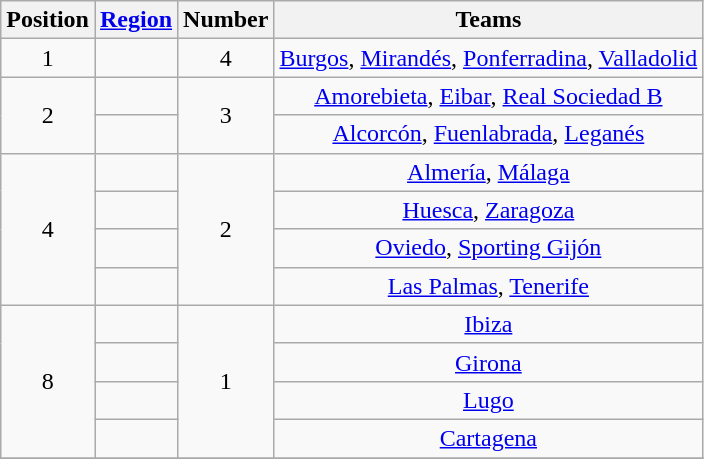<table class="wikitable">
<tr>
<th>Position</th>
<th><a href='#'>Region</a></th>
<th>Number</th>
<th>Teams</th>
</tr>
<tr>
<td align=center>1</td>
<td></td>
<td align=center>4</td>
<td align=center><a href='#'>Burgos</a>, <a href='#'>Mirandés</a>, <a href='#'>Ponferradina</a>, <a href='#'>Valladolid</a></td>
</tr>
<tr>
<td align=center rowspan=2>2</td>
<td></td>
<td align=center rowspan=2>3</td>
<td align=center><a href='#'>Amorebieta</a>, <a href='#'>Eibar</a>, <a href='#'>Real Sociedad B</a></td>
</tr>
<tr>
<td></td>
<td align=center><a href='#'>Alcorcón</a>, <a href='#'>Fuenlabrada</a>, <a href='#'>Leganés</a></td>
</tr>
<tr>
<td align=center rowspan=4>4</td>
<td></td>
<td align=center rowspan=4>2</td>
<td align=center><a href='#'>Almería</a>, <a href='#'>Málaga</a></td>
</tr>
<tr>
<td></td>
<td align=center><a href='#'>Huesca</a>, <a href='#'>Zaragoza</a></td>
</tr>
<tr>
<td></td>
<td align=center><a href='#'>Oviedo</a>, <a href='#'>Sporting Gijón</a></td>
</tr>
<tr>
<td></td>
<td align=center><a href='#'>Las Palmas</a>, <a href='#'>Tenerife</a></td>
</tr>
<tr>
<td align=center rowspan=4>8</td>
<td></td>
<td align=center rowspan=4>1</td>
<td align=center><a href='#'>Ibiza</a></td>
</tr>
<tr>
<td></td>
<td align=center><a href='#'>Girona</a></td>
</tr>
<tr>
<td></td>
<td align=center><a href='#'>Lugo</a></td>
</tr>
<tr>
<td></td>
<td align=center><a href='#'>Cartagena</a></td>
</tr>
<tr>
</tr>
</table>
